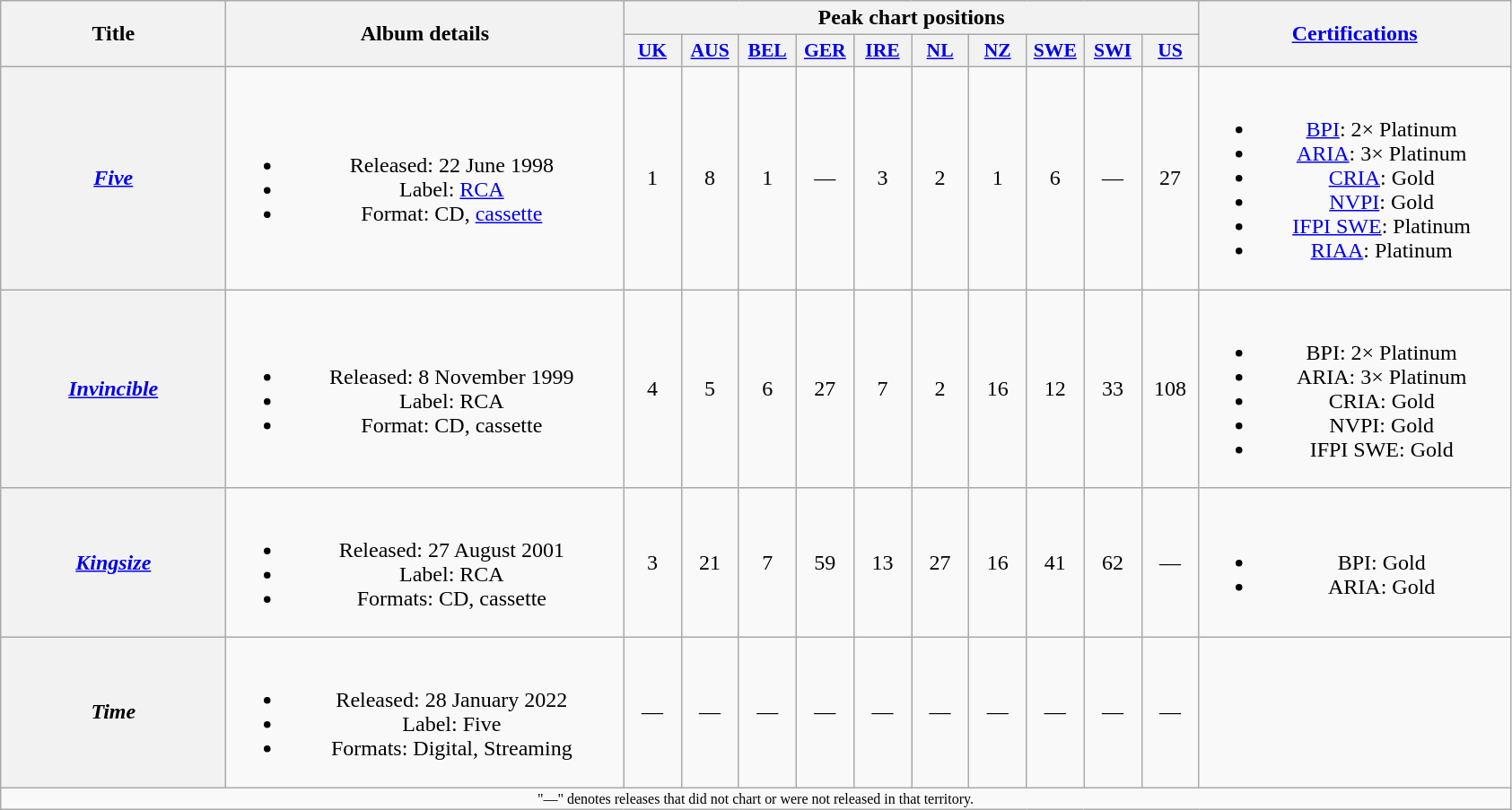<table class="wikitable plainrowheaders" style="text-align:center;" border="1">
<tr>
<th scope="col" rowspan="2" style="width:10em;">Title</th>
<th scope="col" rowspan="2" style="width:18em;">Album details</th>
<th scope="col" colspan="10">Peak chart positions</th>
<th scope="col" rowspan="2" style="width:14em;"><a href='#'>Certifications</a></th>
</tr>
<tr>
<th scope="col" style="width:2.5em;font-size:90%;"><a href='#'>UK</a><br></th>
<th scope="col" style="width:2.5em;font-size:90%;"><a href='#'>AUS</a><br></th>
<th scope="col" style="width:2.5em;font-size:90%;"><a href='#'>BEL</a><br></th>
<th scope="col" style="width:2.5em;font-size:90%;"><a href='#'>GER</a><br></th>
<th scope="col" style="width:2.5em;font-size:90%;"><a href='#'>IRE</a><br></th>
<th scope="col" style="width:2.5em;font-size:90%;"><a href='#'>NL</a><br></th>
<th scope="col" style="width:2.5em;font-size:90%;"><a href='#'>NZ</a><br></th>
<th scope="col" style="width:2.5em;font-size:90%;"><a href='#'>SWE</a><br></th>
<th scope="col" style="width:2.5em;font-size:90%;"><a href='#'>SWI</a><br></th>
<th scope="col" style="width:2.5em;font-size:90%;"><a href='#'>US</a><br></th>
</tr>
<tr>
<th scope="row"><em><a href='#'>Five</a></em></th>
<td><br><ul><li>Released: 22 June 1998</li><li>Label: <a href='#'>RCA</a></li><li>Format: CD, <a href='#'>cassette</a></li></ul></td>
<td>1</td>
<td>8</td>
<td>1</td>
<td>—</td>
<td>3</td>
<td>2</td>
<td>1</td>
<td>6</td>
<td>—</td>
<td>27</td>
<td><br><ul><li><a href='#'>BPI</a>: 2× Platinum</li><li><a href='#'>ARIA</a>: 3× Platinum</li><li><a href='#'>CRIA</a>: Gold</li><li><a href='#'>NVPI</a>: Gold</li><li><a href='#'>IFPI SWE</a>: Platinum</li><li><a href='#'>RIAA</a>: Platinum</li></ul></td>
</tr>
<tr>
<th scope="row"><em><a href='#'>Invincible</a></em></th>
<td><br><ul><li>Released: 8 November 1999</li><li>Label: RCA</li><li>Format: CD, cassette</li></ul></td>
<td>4</td>
<td>5</td>
<td>6</td>
<td>27</td>
<td>7</td>
<td>2</td>
<td>16</td>
<td>12</td>
<td>33</td>
<td>108</td>
<td><br><ul><li>BPI: 2× Platinum</li><li>ARIA: 3× Platinum</li><li>CRIA: Gold</li><li>NVPI: Gold</li><li>IFPI SWE: Gold</li></ul></td>
</tr>
<tr>
<th scope="row"><em><a href='#'>Kingsize</a></em></th>
<td><br><ul><li>Released: 27 August 2001</li><li>Label: RCA</li><li>Formats: CD, cassette</li></ul></td>
<td>3</td>
<td>21</td>
<td>7</td>
<td>59</td>
<td>13</td>
<td>27</td>
<td>16</td>
<td>41</td>
<td>62</td>
<td>—</td>
<td><br><ul><li>BPI: Gold</li><li>ARIA: Gold</li></ul></td>
</tr>
<tr>
<th scope="row"><em>Time</em></th>
<td><br><ul><li>Released: 28 January 2022</li><li>Label: Five</li><li>Formats: Digital, Streaming</li></ul></td>
<td>—</td>
<td>—</td>
<td>—</td>
<td>—</td>
<td>—</td>
<td>—</td>
<td>—</td>
<td>—</td>
<td>—</td>
<td>—</td>
<td></td>
</tr>
<tr>
<td align="center" colspan="15" style="font-size:8pt">"—" denotes releases that did not chart or were not released in that territory.</td>
</tr>
</table>
